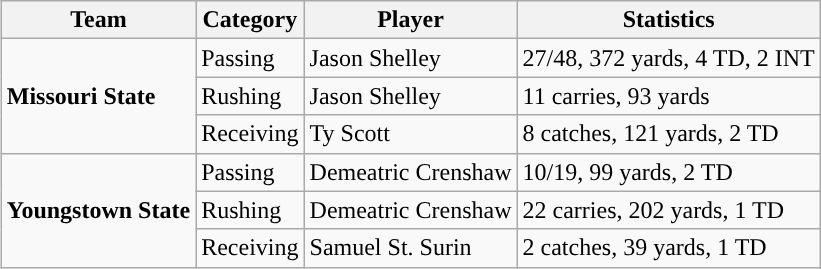<table class="wikitable" style="float: right;">
<tr>
<th>Team</th>
<th>Category</th>
<th>Player</th>
<th>Statistics</th>
</tr>
<tr>
<td rowspan=3><strong>Missouri State</strong></td>
<td>Passing</td>
<td>Jason Shelley</td>
<td>27/48, 372 yards, 4 TD, 2 INT</td>
</tr>
<tr>
<td>Rushing</td>
<td>Jason Shelley</td>
<td>11 carries, 93 yards</td>
</tr>
<tr>
<td>Receiving</td>
<td>Ty Scott</td>
<td>8 catches, 121 yards, 2 TD</td>
</tr>
<tr>
<td rowspan=3><strong>Youngstown State</strong></td>
<td>Passing</td>
<td>Demeatric Crenshaw</td>
<td>10/19, 99 yards, 2 TD</td>
</tr>
<tr>
<td>Rushing</td>
<td>Demeatric Crenshaw</td>
<td>22 carries, 202 yards, 1 TD</td>
</tr>
<tr>
<td>Receiving</td>
<td>Samuel St. Surin</td>
<td>2 catches, 39 yards, 1 TD</td>
</tr>
</table>
